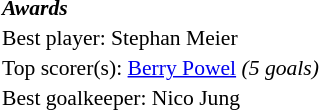<table width=100% cellspacing=1 style="font-size: 90%;">
<tr>
<td><strong><em>Awards</em></strong></td>
</tr>
<tr>
<td>Best player:  Stephan Meier</td>
</tr>
<tr>
<td colspan=4>Top scorer(s):  <a href='#'>Berry Powel</a> <em>(5 goals)</em></td>
</tr>
<tr>
<td>Best goalkeeper:  Nico Jung</td>
</tr>
</table>
